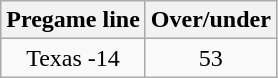<table class="wikitable" style="margin-left: auto; margin-right: auto; border: none; display: inline-table;">
<tr align="center">
<th style=>Pregame line</th>
<th style=>Over/under</th>
</tr>
<tr align="center">
<td>Texas -14</td>
<td>53</td>
</tr>
</table>
